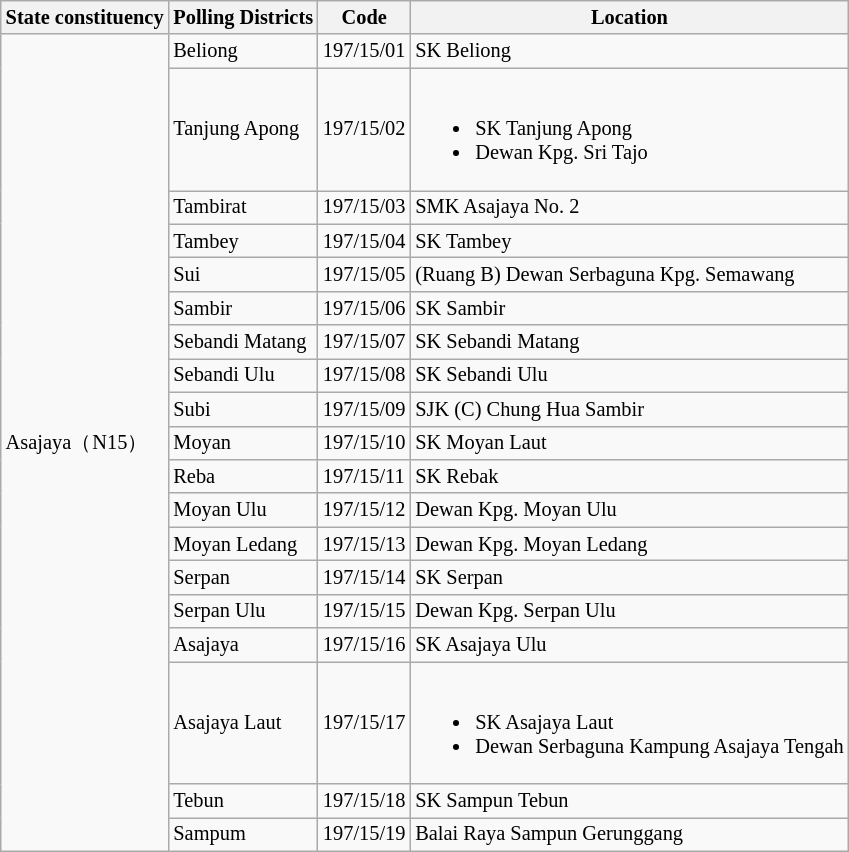<table class="wikitable sortable mw-collapsible" style="white-space:nowrap;font-size:85%">
<tr>
<th>State constituency</th>
<th>Polling Districts</th>
<th>Code</th>
<th>Location</th>
</tr>
<tr>
<td rowspan="19">Asajaya（N15）</td>
<td>Beliong</td>
<td>197/15/01</td>
<td>SK Beliong</td>
</tr>
<tr>
<td>Tanjung Apong</td>
<td>197/15/02</td>
<td><br><ul><li>SK Tanjung Apong</li><li>Dewan Kpg. Sri Tajo</li></ul></td>
</tr>
<tr>
<td>Tambirat</td>
<td>197/15/03</td>
<td>SMK Asajaya No. 2</td>
</tr>
<tr>
<td>Tambey</td>
<td>197/15/04</td>
<td>SK Tambey</td>
</tr>
<tr>
<td>Sui</td>
<td>197/15/05</td>
<td>(Ruang B) Dewan Serbaguna Kpg. Semawang</td>
</tr>
<tr>
<td>Sambir</td>
<td>197/15/06</td>
<td>SK Sambir</td>
</tr>
<tr>
<td>Sebandi Matang</td>
<td>197/15/07</td>
<td>SK Sebandi Matang</td>
</tr>
<tr>
<td>Sebandi Ulu</td>
<td>197/15/08</td>
<td>SK Sebandi Ulu</td>
</tr>
<tr>
<td>Subi</td>
<td>197/15/09</td>
<td>SJK (C) Chung Hua Sambir</td>
</tr>
<tr>
<td>Moyan</td>
<td>197/15/10</td>
<td>SK Moyan Laut</td>
</tr>
<tr>
<td>Reba</td>
<td>197/15/11</td>
<td>SK Rebak</td>
</tr>
<tr>
<td>Moyan Ulu</td>
<td>197/15/12</td>
<td>Dewan Kpg. Moyan Ulu</td>
</tr>
<tr>
<td>Moyan Ledang</td>
<td>197/15/13</td>
<td>Dewan Kpg. Moyan Ledang</td>
</tr>
<tr>
<td>Serpan</td>
<td>197/15/14</td>
<td>SK Serpan</td>
</tr>
<tr>
<td>Serpan Ulu</td>
<td>197/15/15</td>
<td>Dewan Kpg. Serpan Ulu</td>
</tr>
<tr>
<td>Asajaya</td>
<td>197/15/16</td>
<td>SK Asajaya Ulu</td>
</tr>
<tr>
<td>Asajaya Laut</td>
<td>197/15/17</td>
<td><br><ul><li>SK Asajaya Laut</li><li>Dewan Serbaguna Kampung Asajaya Tengah</li></ul></td>
</tr>
<tr>
<td>Tebun</td>
<td>197/15/18</td>
<td>SK Sampun Tebun</td>
</tr>
<tr>
<td>Sampum</td>
<td>197/15/19</td>
<td>Balai Raya Sampun Gerunggang</td>
</tr>
</table>
